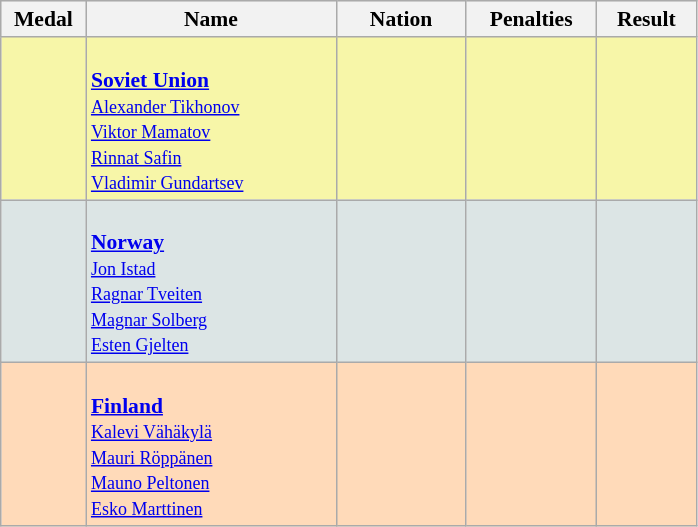<table class=wikitable style="border:1px solid #AAAAAA;font-size:90%">
<tr bgcolor="#E4E4E4">
<th style="border-bottom:1px solid #AAAAAA" width=50>Medal</th>
<th style="border-bottom:1px solid #AAAAAA" width=160>Name</th>
<th style="border-bottom:1px solid #AAAAAA" width=80>Nation</th>
<th style="border-bottom:1px solid #AAAAAA" width=80>Penalties</th>
<th style="border-bottom:1px solid #AAAAAA" width=60>Result</th>
</tr>
<tr bgcolor="#F7F6A8">
<td align="center"></td>
<td><br><strong><a href='#'>Soviet Union</a></strong><br><small><a href='#'>Alexander Tikhonov</a><br><a href='#'>Viktor Mamatov</a><br><a href='#'>Rinnat Safin</a><br><a href='#'>Vladimir Gundartsev</a></small></td>
<td></td>
<td align="center"></td>
<td align="center"></td>
</tr>
<tr bgcolor="#DCE5E5">
<td align="center"></td>
<td><br><strong><a href='#'>Norway</a></strong><br><small><a href='#'>Jon Istad</a><br><a href='#'>Ragnar Tveiten</a><br><a href='#'>Magnar Solberg</a><br><a href='#'>Esten Gjelten</a></small></td>
<td></td>
<td align="center"></td>
<td align="right"></td>
</tr>
<tr bgcolor="#FFDAB9">
<td align="center"></td>
<td><br><strong><a href='#'>Finland</a></strong><br><small><a href='#'>Kalevi Vähäkylä</a><br><a href='#'>Mauri Röppänen</a><br><a href='#'>Mauno Peltonen</a><br><a href='#'>Esko Marttinen</a></small></td>
<td></td>
<td align="center"></td>
<td align="right"></td>
</tr>
</table>
